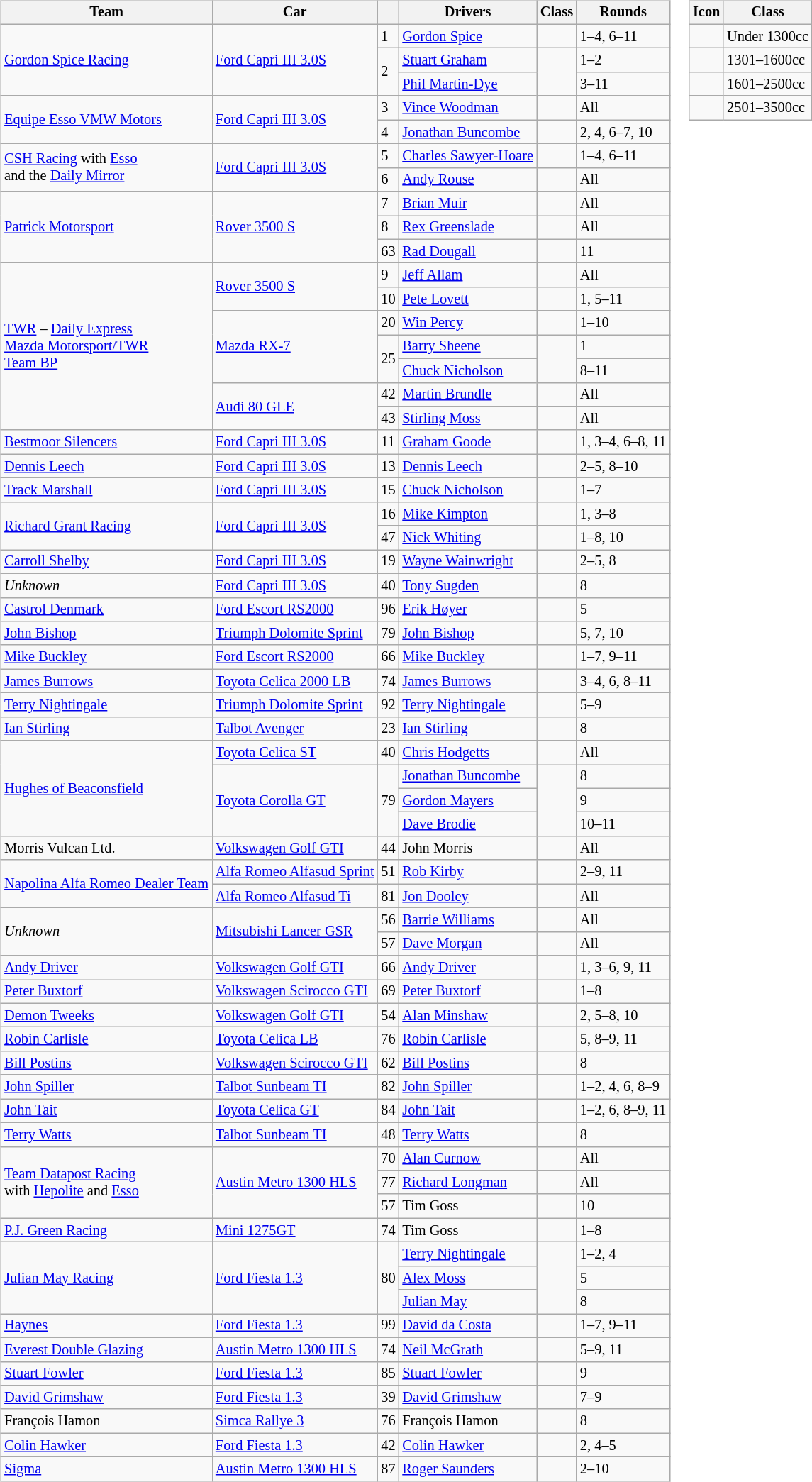<table>
<tr>
<td><br><table class="wikitable sortable" style="font-size: 85%">
<tr>
<th>Team</th>
<th>Car</th>
<th></th>
<th>Drivers</th>
<th>Class</th>
<th>Rounds</th>
</tr>
<tr>
<td rowspan=3><a href='#'>Gordon Spice Racing</a></td>
<td rowspan=3><a href='#'>Ford Capri III 3.0S</a></td>
<td>1</td>
<td> <a href='#'>Gordon Spice</a></td>
<td align=center></td>
<td>1–4, 6–11</td>
</tr>
<tr>
<td rowspan=2>2</td>
<td> <a href='#'>Stuart Graham</a></td>
<td align=center rowspan=2></td>
<td>1–2</td>
</tr>
<tr>
<td> <a href='#'>Phil Martin-Dye</a></td>
<td>3–11</td>
</tr>
<tr>
<td rowspan=2><a href='#'>Equipe Esso VMW Motors</a></td>
<td rowspan=2><a href='#'>Ford Capri III 3.0S</a></td>
<td>3</td>
<td> <a href='#'>Vince Woodman</a></td>
<td align=center></td>
<td>All</td>
</tr>
<tr>
<td>4</td>
<td> <a href='#'>Jonathan Buncombe</a></td>
<td align=center></td>
<td>2, 4, 6–7, 10</td>
</tr>
<tr>
<td rowspan=2><a href='#'>CSH Racing</a> with <a href='#'>Esso</a><br>and the <a href='#'>Daily Mirror</a></td>
<td rowspan=2><a href='#'>Ford Capri III 3.0S</a></td>
<td>5</td>
<td> <a href='#'>Charles Sawyer-Hoare</a></td>
<td align=center></td>
<td>1–4, 6–11</td>
</tr>
<tr>
<td>6</td>
<td> <a href='#'>Andy Rouse</a></td>
<td align=center></td>
<td>All</td>
</tr>
<tr>
<td rowspan=3><a href='#'>Patrick Motorsport</a></td>
<td rowspan=3><a href='#'>Rover 3500 S</a></td>
<td>7</td>
<td> <a href='#'>Brian Muir</a></td>
<td align=center></td>
<td>All</td>
</tr>
<tr>
<td>8</td>
<td> <a href='#'>Rex Greenslade</a></td>
<td align=center></td>
<td>All</td>
</tr>
<tr>
<td>63</td>
<td> <a href='#'>Rad Dougall</a></td>
<td align=center></td>
<td>11</td>
</tr>
<tr>
<td rowspan=7><a href='#'>TWR</a> – <a href='#'>Daily Express</a><br><a href='#'>Mazda Motorsport/TWR</a><br><a href='#'>Team BP</a></td>
<td rowspan=2><a href='#'>Rover 3500 S</a></td>
<td>9</td>
<td> <a href='#'>Jeff Allam</a></td>
<td align=center></td>
<td>All</td>
</tr>
<tr>
<td>10</td>
<td> <a href='#'>Pete Lovett</a></td>
<td align=center></td>
<td>1, 5–11</td>
</tr>
<tr>
<td rowspan=3><a href='#'>Mazda RX-7</a></td>
<td>20</td>
<td> <a href='#'>Win Percy</a></td>
<td align=center></td>
<td>1–10</td>
</tr>
<tr>
<td rowspan=2>25</td>
<td> <a href='#'>Barry Sheene</a></td>
<td align=center rowspan=2></td>
<td>1</td>
</tr>
<tr>
<td> <a href='#'>Chuck Nicholson</a></td>
<td>8–11</td>
</tr>
<tr>
<td rowspan=2><a href='#'>Audi 80 GLE</a></td>
<td>42</td>
<td> <a href='#'>Martin Brundle</a></td>
<td align=center></td>
<td>All</td>
</tr>
<tr>
<td>43</td>
<td> <a href='#'>Stirling Moss</a></td>
<td align=center></td>
<td>All</td>
</tr>
<tr>
<td><a href='#'>Bestmoor Silencers</a></td>
<td><a href='#'>Ford Capri III 3.0S</a></td>
<td>11</td>
<td> <a href='#'>Graham Goode</a></td>
<td align=center></td>
<td>1, 3–4, 6–8, 11</td>
</tr>
<tr>
<td><a href='#'>Dennis Leech</a></td>
<td><a href='#'>Ford Capri III 3.0S</a></td>
<td>13</td>
<td> <a href='#'>Dennis Leech</a></td>
<td align=center></td>
<td>2–5, 8–10</td>
</tr>
<tr>
<td><a href='#'>Track Marshall</a></td>
<td><a href='#'>Ford Capri III 3.0S</a></td>
<td>15</td>
<td> <a href='#'>Chuck Nicholson</a></td>
<td align=center></td>
<td>1–7</td>
</tr>
<tr>
<td rowspan=2><a href='#'>Richard Grant Racing</a></td>
<td rowspan=2><a href='#'>Ford Capri III 3.0S</a></td>
<td>16</td>
<td> <a href='#'>Mike Kimpton</a></td>
<td align=center></td>
<td>1, 3–8</td>
</tr>
<tr>
<td>47</td>
<td> <a href='#'>Nick Whiting</a></td>
<td align=center></td>
<td>1–8, 10</td>
</tr>
<tr>
<td><a href='#'>Carroll Shelby</a></td>
<td><a href='#'>Ford Capri III 3.0S</a></td>
<td>19</td>
<td> <a href='#'>Wayne Wainwright</a></td>
<td align=center></td>
<td>2–5, 8</td>
</tr>
<tr>
<td><em>Unknown</em></td>
<td><a href='#'>Ford Capri III 3.0S</a></td>
<td>40</td>
<td> <a href='#'>Tony Sugden</a></td>
<td align=center></td>
<td>8</td>
</tr>
<tr>
<td><a href='#'>Castrol Denmark</a></td>
<td><a href='#'>Ford Escort RS2000</a></td>
<td>96</td>
<td> <a href='#'>Erik Høyer</a></td>
<td align=center></td>
<td>5</td>
</tr>
<tr>
<td><a href='#'>John Bishop</a></td>
<td><a href='#'>Triumph Dolomite Sprint</a></td>
<td>79</td>
<td> <a href='#'>John Bishop</a></td>
<td align=center></td>
<td>5, 7, 10</td>
</tr>
<tr>
<td><a href='#'>Mike Buckley</a></td>
<td><a href='#'>Ford Escort RS2000</a></td>
<td>66</td>
<td> <a href='#'>Mike Buckley</a></td>
<td align=center></td>
<td>1–7, 9–11</td>
</tr>
<tr>
<td><a href='#'>James Burrows</a></td>
<td><a href='#'>Toyota Celica 2000 LB</a></td>
<td>74</td>
<td> <a href='#'>James Burrows</a></td>
<td align=center></td>
<td>3–4, 6, 8–11</td>
</tr>
<tr>
<td><a href='#'>Terry Nightingale</a></td>
<td><a href='#'>Triumph Dolomite Sprint</a></td>
<td>92</td>
<td> <a href='#'>Terry Nightingale</a></td>
<td align=center></td>
<td>5–9</td>
</tr>
<tr>
<td><a href='#'>Ian Stirling</a></td>
<td><a href='#'>Talbot Avenger</a></td>
<td>23</td>
<td> <a href='#'>Ian Stirling</a></td>
<td align=center></td>
<td>8</td>
</tr>
<tr>
<td rowspan=4><a href='#'>Hughes of Beaconsfield</a></td>
<td><a href='#'>Toyota Celica ST</a></td>
<td>40</td>
<td> <a href='#'>Chris Hodgetts</a></td>
<td align=center></td>
<td>All</td>
</tr>
<tr>
<td rowspan=3><a href='#'>Toyota Corolla GT</a></td>
<td rowspan=3>79</td>
<td> <a href='#'>Jonathan Buncombe</a></td>
<td align=center rowspan=3></td>
<td>8</td>
</tr>
<tr>
<td> <a href='#'>Gordon Mayers</a></td>
<td>9</td>
</tr>
<tr>
<td> <a href='#'>Dave Brodie</a></td>
<td>10–11</td>
</tr>
<tr>
<td>Morris Vulcan Ltd.</td>
<td><a href='#'>Volkswagen Golf GTI</a></td>
<td>44</td>
<td> John Morris</td>
<td align=center></td>
<td>All</td>
</tr>
<tr>
<td rowspan=2><a href='#'>Napolina Alfa Romeo Dealer Team</a></td>
<td><a href='#'>Alfa Romeo Alfasud Sprint</a></td>
<td>51</td>
<td> <a href='#'>Rob Kirby</a></td>
<td align=center></td>
<td>2–9, 11</td>
</tr>
<tr>
<td><a href='#'>Alfa Romeo Alfasud Ti</a></td>
<td>81</td>
<td> <a href='#'>Jon Dooley</a></td>
<td align=center></td>
<td>All</td>
</tr>
<tr>
<td rowspan=2><em>Unknown</em></td>
<td rowspan=2><a href='#'>Mitsubishi Lancer GSR</a></td>
<td>56</td>
<td> <a href='#'>Barrie Williams</a></td>
<td align=center></td>
<td>All</td>
</tr>
<tr>
<td>57</td>
<td> <a href='#'>Dave Morgan</a></td>
<td align=center></td>
<td>All</td>
</tr>
<tr>
<td><a href='#'>Andy Driver</a></td>
<td><a href='#'>Volkswagen Golf GTI</a></td>
<td>66</td>
<td> <a href='#'>Andy Driver</a></td>
<td align=center></td>
<td>1, 3–6, 9, 11</td>
</tr>
<tr>
<td><a href='#'>Peter Buxtorf</a></td>
<td><a href='#'>Volkswagen Scirocco GTI</a></td>
<td>69</td>
<td> <a href='#'>Peter Buxtorf</a></td>
<td align=center></td>
<td>1–8</td>
</tr>
<tr>
<td><a href='#'>Demon Tweeks</a></td>
<td><a href='#'>Volkswagen Golf GTI</a></td>
<td>54</td>
<td> <a href='#'>Alan Minshaw</a></td>
<td align=center></td>
<td>2, 5–8, 10</td>
</tr>
<tr>
<td><a href='#'>Robin Carlisle</a></td>
<td><a href='#'>Toyota Celica LB</a></td>
<td>76</td>
<td> <a href='#'>Robin Carlisle</a></td>
<td align=center></td>
<td>5, 8–9, 11</td>
</tr>
<tr>
<td><a href='#'>Bill Postins</a></td>
<td><a href='#'>Volkswagen Scirocco GTI</a></td>
<td>62</td>
<td> <a href='#'>Bill Postins</a></td>
<td align=center></td>
<td>8</td>
</tr>
<tr>
<td><a href='#'>John Spiller</a></td>
<td><a href='#'>Talbot Sunbeam TI</a></td>
<td>82</td>
<td> <a href='#'>John Spiller</a></td>
<td align=center></td>
<td>1–2, 4, 6, 8–9</td>
</tr>
<tr>
<td><a href='#'>John Tait</a></td>
<td><a href='#'>Toyota Celica GT</a></td>
<td>84</td>
<td> <a href='#'>John Tait</a></td>
<td align=center></td>
<td>1–2, 6, 8–9, 11</td>
</tr>
<tr>
<td><a href='#'>Terry Watts</a></td>
<td><a href='#'>Talbot Sunbeam TI</a></td>
<td>48</td>
<td> <a href='#'>Terry Watts</a></td>
<td align=center></td>
<td>8</td>
</tr>
<tr>
<td rowspan=3><a href='#'>Team Datapost Racing</a><br>with <a href='#'>Hepolite</a> and <a href='#'>Esso</a></td>
<td rowspan=3><a href='#'>Austin Metro 1300 HLS</a></td>
<td>70</td>
<td> <a href='#'>Alan Curnow</a></td>
<td align=center></td>
<td>All</td>
</tr>
<tr>
<td>77</td>
<td> <a href='#'>Richard Longman</a></td>
<td align=center></td>
<td>All</td>
</tr>
<tr>
<td>57</td>
<td> Tim Goss</td>
<td align=center></td>
<td>10</td>
</tr>
<tr>
<td><a href='#'>P.J. Green Racing</a></td>
<td><a href='#'>Mini 1275GT</a></td>
<td>74</td>
<td> Tim Goss</td>
<td align=center></td>
<td>1–8</td>
</tr>
<tr>
<td rowspan=3><a href='#'>Julian May Racing</a></td>
<td rowspan=3><a href='#'>Ford Fiesta 1.3</a></td>
<td rowspan=3>80</td>
<td> <a href='#'>Terry Nightingale</a></td>
<td align="center" rowspan=3></td>
<td>1–2, 4</td>
</tr>
<tr>
<td> <a href='#'>Alex Moss</a></td>
<td>5</td>
</tr>
<tr>
<td> <a href='#'>Julian May</a></td>
<td>8</td>
</tr>
<tr>
<td><a href='#'>Haynes</a></td>
<td><a href='#'>Ford Fiesta 1.3</a></td>
<td>99</td>
<td> <a href='#'>David da Costa</a></td>
<td align=center></td>
<td>1–7, 9–11</td>
</tr>
<tr>
<td><a href='#'>Everest Double Glazing</a></td>
<td><a href='#'>Austin Metro 1300 HLS</a></td>
<td>74</td>
<td> <a href='#'>Neil McGrath</a></td>
<td align=center></td>
<td>5–9, 11</td>
</tr>
<tr>
<td><a href='#'>Stuart Fowler</a></td>
<td><a href='#'>Ford Fiesta 1.3</a></td>
<td>85</td>
<td> <a href='#'>Stuart Fowler</a></td>
<td align=center></td>
<td>9</td>
</tr>
<tr>
<td><a href='#'>David Grimshaw</a></td>
<td><a href='#'>Ford Fiesta 1.3</a></td>
<td>39</td>
<td> <a href='#'>David Grimshaw</a></td>
<td align=center></td>
<td>7–9</td>
</tr>
<tr>
<td>François Hamon</td>
<td><a href='#'>Simca Rallye 3</a></td>
<td>76</td>
<td> François Hamon</td>
<td align=center></td>
<td>8</td>
</tr>
<tr>
<td><a href='#'>Colin Hawker</a></td>
<td><a href='#'>Ford Fiesta 1.3</a></td>
<td>42</td>
<td> <a href='#'>Colin Hawker</a></td>
<td align=center></td>
<td>2, 4–5</td>
</tr>
<tr>
<td><a href='#'>Sigma</a></td>
<td><a href='#'>Austin Metro 1300 HLS</a></td>
<td>87</td>
<td> <a href='#'>Roger Saunders</a></td>
<td align=center></td>
<td>2–10</td>
</tr>
</table>
</td>
<td valign="top"><br><table class="wikitable" style="font-size: 85%;">
<tr>
<th>Icon</th>
<th>Class</th>
</tr>
<tr>
<td align=center></td>
<td>Under 1300cc</td>
</tr>
<tr>
<td align=center></td>
<td>1301–1600cc</td>
</tr>
<tr>
<td align=center></td>
<td>1601–2500cc</td>
</tr>
<tr>
<td align=center></td>
<td>2501–3500cc</td>
</tr>
</table>
</td>
</tr>
</table>
